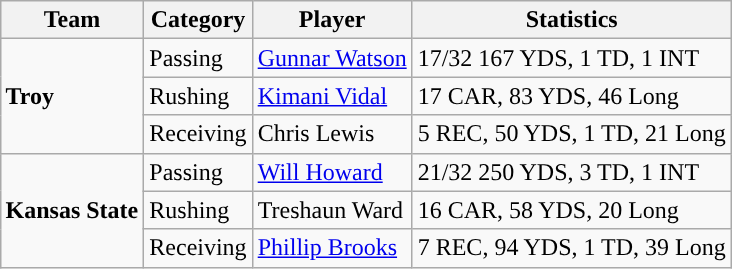<table class="wikitable" style="float: right;">
<tr>
<th>Team</th>
<th>Category</th>
<th>Player</th>
<th>Statistics</th>
</tr>
<tr>
<td rowspan=3><strong>Troy</strong></td>
<td>Passing</td>
<td><a href='#'>Gunnar Watson</a></td>
<td>17/32 167 YDS, 1 TD, 1 INT</td>
</tr>
<tr>
<td>Rushing</td>
<td><a href='#'>Kimani Vidal</a></td>
<td>17 CAR, 83 YDS, 46 Long</td>
</tr>
<tr>
<td>Receiving</td>
<td>Chris Lewis</td>
<td>5 REC, 50 YDS, 1 TD, 21 Long</td>
</tr>
<tr>
<td rowspan=3><strong>Kansas State</strong></td>
<td>Passing</td>
<td><a href='#'>Will Howard</a></td>
<td>21/32 250 YDS, 3 TD, 1 INT</td>
</tr>
<tr>
<td>Rushing</td>
<td>Treshaun Ward</td>
<td>16 CAR, 58 YDS, 20 Long</td>
</tr>
<tr>
<td>Receiving</td>
<td><a href='#'>Phillip Brooks</a></td>
<td>7 REC, 94 YDS, 1 TD, 39 Long</td>
</tr>
</table>
